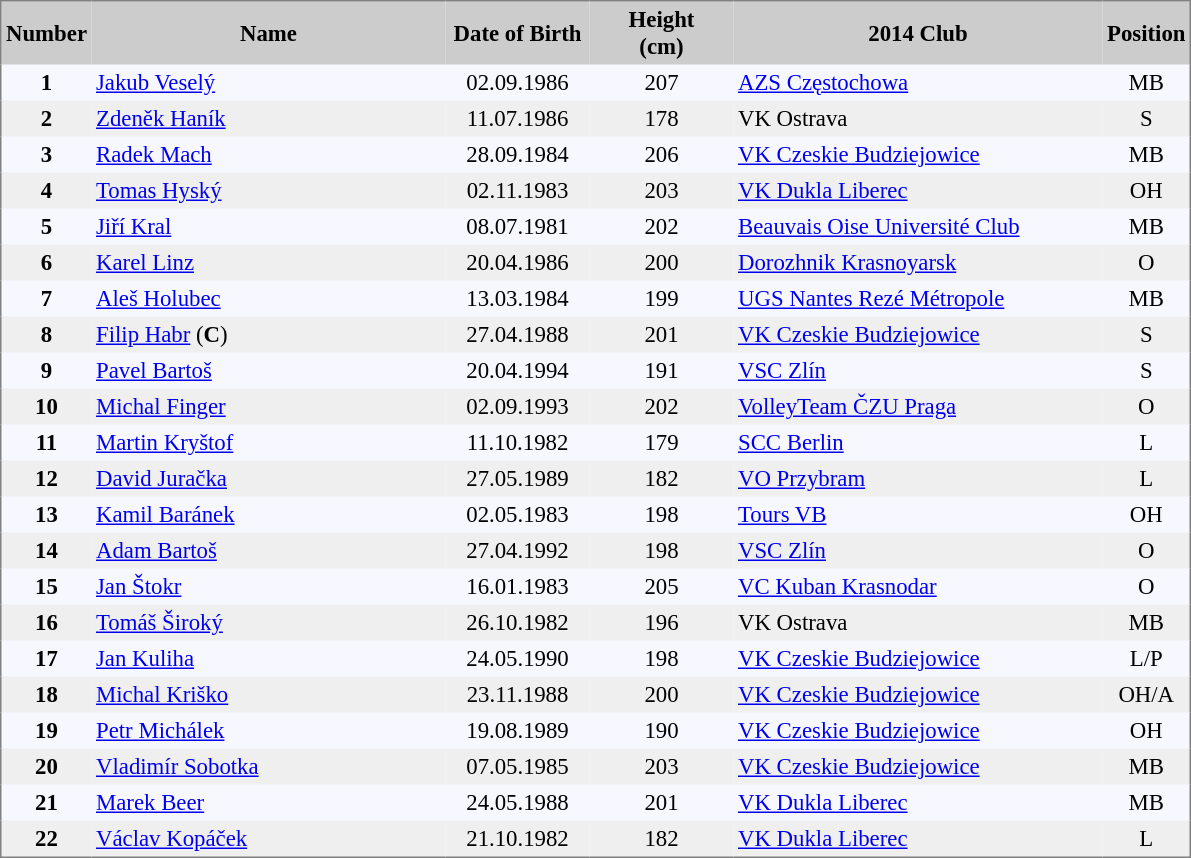<table cellpadding="3" style="background: #f7f8ff; font-size: 95%; border: 1px solid gray; border-collapse: collapse;">
<tr style="background:#ccc;">
<th style="width: 10px;"><strong>Number</strong></th>
<th style="width: 230px;"><strong>Name</strong></th>
<th style="width: 90px;"><strong>Date of Birth</strong></th>
<th style="width: 90px;"><strong>Height<br>(cm)</strong></th>
<th style="width: 240px;"><strong>2014 Club</strong></th>
<th style="width: 50px;"><strong>Position</strong></th>
</tr>
<tr>
<td style="text-align:center;"><strong>1</strong></td>
<td><a href='#'>Jakub Veselý</a></td>
<td style="text-align:center;">02.09.1986</td>
<td style="text-align:center;">207</td>
<td>  <a href='#'>AZS Częstochowa</a></td>
<td style="text-align:center;">MB</td>
</tr>
<tr style="background: #efefef;">
<td style="text-align:center;"><strong>2</strong></td>
<td><a href='#'>Zdeněk Haník</a></td>
<td style="text-align:center;">11.07.1986</td>
<td style="text-align:center;">178</td>
<td> VK Ostrava</td>
<td style="text-align:center;">S</td>
</tr>
<tr>
<td style="text-align:center;"><strong>3</strong></td>
<td><a href='#'>Radek Mach</a></td>
<td style="text-align:center;">28.09.1984</td>
<td style="text-align:center;">206</td>
<td> <a href='#'>VK Czeskie Budziejowice</a></td>
<td style="text-align:center;">MB</td>
</tr>
<tr style="background: #efefef;">
<td style="text-align:center;"><strong>4</strong></td>
<td><a href='#'>Tomas Hyský</a></td>
<td style="text-align:center;">02.11.1983</td>
<td style="text-align:center;">203</td>
<td> <a href='#'>VK Dukla Liberec</a></td>
<td style="text-align:center;">OH</td>
</tr>
<tr>
<td style="text-align:center;"><strong>5</strong></td>
<td><a href='#'>Jiří Kral</a></td>
<td style="text-align:center;">08.07.1981</td>
<td style="text-align:center;">202</td>
<td> <a href='#'>Beauvais Oise Université Club</a></td>
<td style="text-align:center;">MB</td>
</tr>
<tr style="background: #efefef;">
<td style="text-align:center;"><strong>6</strong></td>
<td><a href='#'>Karel Linz</a></td>
<td style="text-align:center;">20.04.1986</td>
<td style="text-align:center;">200</td>
<td> <a href='#'>Dorozhnik Krasnoyarsk</a></td>
<td style="text-align:center;">O</td>
</tr>
<tr>
<td style="text-align:center;"><strong>7</strong></td>
<td><a href='#'>Aleš Holubec</a></td>
<td style="text-align:center;">13.03.1984</td>
<td style="text-align:center;">199</td>
<td> <a href='#'>UGS Nantes Rezé Métropole</a></td>
<td style="text-align:center;">MB</td>
</tr>
<tr style="background: #efefef;">
<td style="text-align:center;"><strong>8</strong></td>
<td><a href='#'>Filip Habr</a> (<strong>C</strong>)</td>
<td style="text-align:center;">27.04.1988</td>
<td style="text-align:center;">201</td>
<td> <a href='#'>VK Czeskie Budziejowice</a></td>
<td style="text-align:center;">S</td>
</tr>
<tr>
<td style="text-align:center;"><strong>9</strong></td>
<td><a href='#'>Pavel Bartoš</a></td>
<td style="text-align:center;">20.04.1994</td>
<td style="text-align:center;">191</td>
<td> <a href='#'>VSC Zlín</a></td>
<td style="text-align:center;">S</td>
</tr>
<tr style="background: #efefef;">
<td style="text-align:center;"><strong>10</strong></td>
<td><a href='#'>Michal Finger</a></td>
<td style="text-align:center;">02.09.1993</td>
<td style="text-align:center;">202</td>
<td> <a href='#'>VolleyTeam ČZU Praga</a></td>
<td style="text-align:center;">O</td>
</tr>
<tr>
<td style="text-align:center;"><strong>11</strong></td>
<td><a href='#'>Martin Kryštof</a></td>
<td style="text-align:center;">11.10.1982</td>
<td style="text-align:center;">179</td>
<td> <a href='#'>SCC Berlin</a></td>
<td style="text-align:center;">L</td>
</tr>
<tr style="background: #efefef;">
<td style="text-align:center;"><strong>12</strong></td>
<td><a href='#'>David Juračka</a></td>
<td style="text-align:center;">27.05.1989</td>
<td style="text-align:center;">182</td>
<td> <a href='#'>VO Przybram</a></td>
<td style="text-align:center;">L</td>
</tr>
<tr>
<td style="text-align:center;"><strong>13</strong></td>
<td><a href='#'>Kamil Baránek</a></td>
<td style="text-align:center;">02.05.1983</td>
<td style="text-align:center;">198</td>
<td> <a href='#'>Tours VB</a></td>
<td style="text-align:center;">OH</td>
</tr>
<tr style="background: #efefef;">
<td style="text-align:center;"><strong>14</strong></td>
<td><a href='#'>Adam Bartoš</a></td>
<td style="text-align:center;">27.04.1992</td>
<td style="text-align:center;">198</td>
<td> <a href='#'>VSC Zlín</a></td>
<td style="text-align:center;">O</td>
</tr>
<tr>
<td style="text-align:center;"><strong>15</strong></td>
<td><a href='#'>Jan Štokr</a></td>
<td style="text-align:center;">16.01.1983</td>
<td style="text-align:center;">205</td>
<td> <a href='#'>VC Kuban Krasnodar</a></td>
<td style="text-align:center;">O</td>
</tr>
<tr style="background: #efefef;">
<td style="text-align:center;"><strong>16</strong></td>
<td><a href='#'>Tomáš Široký</a></td>
<td style="text-align:center;">26.10.1982</td>
<td style="text-align:center;">196</td>
<td> VK Ostrava</td>
<td style="text-align:center;">MB</td>
</tr>
<tr>
<td style="text-align:center;"><strong>17</strong></td>
<td><a href='#'>Jan Kuliha</a></td>
<td style="text-align:center;">24.05.1990</td>
<td style="text-align:center;">198</td>
<td> <a href='#'>VK Czeskie Budziejowice</a></td>
<td style="text-align:center;">L/P</td>
</tr>
<tr style="background: #efefef;">
<td style="text-align:center;"><strong>18</strong></td>
<td><a href='#'>Michal Kriško</a></td>
<td style="text-align:center;">23.11.1988</td>
<td style="text-align:center;">200</td>
<td> <a href='#'>VK Czeskie Budziejowice</a></td>
<td style="text-align:center;">OH/A</td>
</tr>
<tr>
<td style="text-align:center;"><strong>19</strong></td>
<td><a href='#'>Petr Michálek</a></td>
<td style="text-align:center;">19.08.1989</td>
<td style="text-align:center;">190</td>
<td> <a href='#'>VK Czeskie Budziejowice</a></td>
<td style="text-align:center;">OH</td>
</tr>
<tr style="background: #efefef;">
<td style="text-align:center;"><strong>20</strong></td>
<td><a href='#'>Vladimír Sobotka</a></td>
<td style="text-align:center;">07.05.1985</td>
<td style="text-align:center;">203</td>
<td> <a href='#'>VK Czeskie Budziejowice</a></td>
<td style="text-align:center;">MB</td>
</tr>
<tr>
<td style="text-align:center;"><strong>21</strong></td>
<td><a href='#'>Marek Beer</a></td>
<td style="text-align:center;">24.05.1988</td>
<td style="text-align:center;">201</td>
<td> <a href='#'>VK Dukla Liberec</a></td>
<td style="text-align:center;">MB</td>
</tr>
<tr style="background: #efefef;">
<td style="text-align:center;"><strong>22</strong></td>
<td><a href='#'>Václav Kopáček</a></td>
<td style="text-align:center;">21.10.1982</td>
<td style="text-align:center;">182</td>
<td> <a href='#'>VK Dukla Liberec</a></td>
<td style="text-align:center;">L</td>
</tr>
</table>
